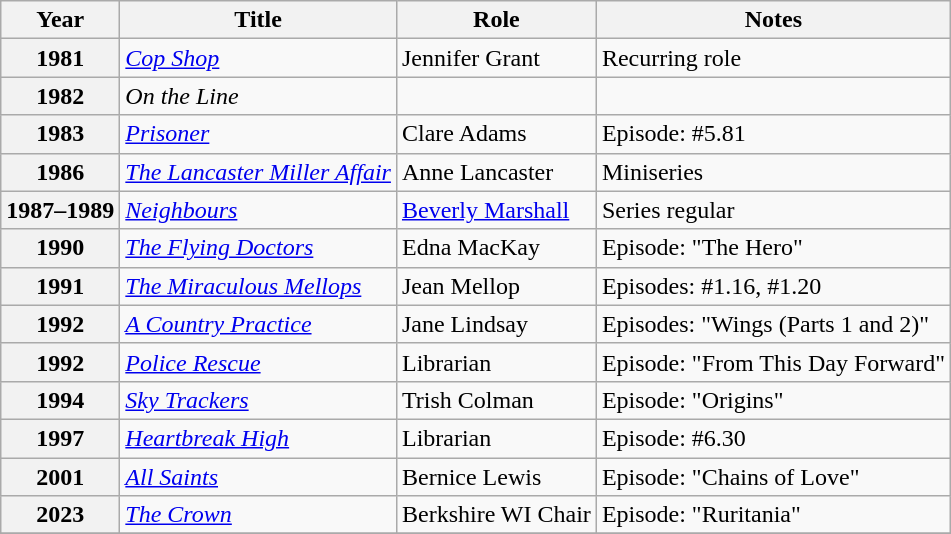<table class="wikitable plainrowheaders sortable">
<tr>
<th scope="col">Year</th>
<th scope="col">Title</th>
<th scope="col">Role</th>
<th scope="col" class="unsortable">Notes</th>
</tr>
<tr>
<th scope="row">1981</th>
<td><em><a href='#'>Cop Shop</a></em></td>
<td>Jennifer Grant</td>
<td>Recurring role</td>
</tr>
<tr>
<th scope="row">1982</th>
<td><em>On the Line</em></td>
<td></td>
<td></td>
</tr>
<tr>
<th scope="row">1983</th>
<td><em><a href='#'>Prisoner</a></em></td>
<td>Clare Adams</td>
<td>Episode: #5.81</td>
</tr>
<tr>
<th scope="row">1986</th>
<td><em><a href='#'>The Lancaster Miller Affair</a></em></td>
<td>Anne Lancaster</td>
<td>Miniseries</td>
</tr>
<tr>
<th scope="row">1987–1989</th>
<td><em><a href='#'>Neighbours</a></em></td>
<td><a href='#'>Beverly Marshall</a></td>
<td>Series regular</td>
</tr>
<tr>
<th scope="row">1990</th>
<td><em><a href='#'>The Flying Doctors</a></em></td>
<td>Edna MacKay</td>
<td>Episode: "The Hero"</td>
</tr>
<tr>
<th scope="row">1991</th>
<td><em><a href='#'>The Miraculous Mellops</a></em></td>
<td>Jean Mellop</td>
<td>Episodes: #1.16, #1.20</td>
</tr>
<tr>
<th scope="row">1992</th>
<td><em><a href='#'>A Country Practice</a></em></td>
<td>Jane Lindsay</td>
<td>Episodes: "Wings (Parts 1 and 2)"</td>
</tr>
<tr>
<th scope="row">1992</th>
<td><em><a href='#'>Police Rescue</a></em></td>
<td>Librarian</td>
<td>Episode: "From This Day Forward"</td>
</tr>
<tr>
<th scope="row">1994</th>
<td><em><a href='#'>Sky Trackers</a></em></td>
<td>Trish Colman</td>
<td>Episode: "Origins"</td>
</tr>
<tr>
<th scope="row">1997</th>
<td><em><a href='#'>Heartbreak High</a></em></td>
<td>Librarian</td>
<td>Episode: #6.30</td>
</tr>
<tr>
<th scope="row">2001</th>
<td><em><a href='#'>All Saints</a></em></td>
<td>Bernice Lewis</td>
<td>Episode: "Chains of Love"</td>
</tr>
<tr>
<th scope="row">2023</th>
<td><em><a href='#'>The Crown</a></em></td>
<td>Berkshire WI Chair</td>
<td>Episode: "Ruritania"</td>
</tr>
<tr>
</tr>
</table>
